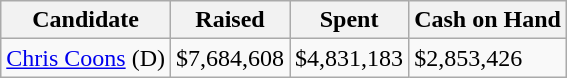<table class="wikitable sortable">
<tr>
<th>Candidate</th>
<th>Raised</th>
<th>Spent</th>
<th>Cash on Hand</th>
</tr>
<tr>
<td><a href='#'>Chris Coons</a> (D)</td>
<td>$7,684,608</td>
<td>$4,831,183</td>
<td>$2,853,426</td>
</tr>
</table>
